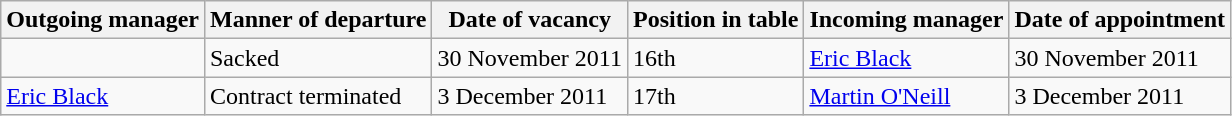<table class="wikitable">
<tr>
<th>Outgoing manager</th>
<th>Manner of departure</th>
<th>Date of vacancy</th>
<th>Position in table</th>
<th>Incoming manager</th>
<th>Date of appointment</th>
</tr>
<tr>
<td> </td>
<td>Sacked</td>
<td>30 November 2011</td>
<td>16th</td>
<td> <a href='#'>Eric Black</a></td>
<td>30 November 2011</td>
</tr>
<tr>
<td> <a href='#'>Eric Black</a></td>
<td>Contract terminated</td>
<td>3 December 2011</td>
<td>17th</td>
<td> <a href='#'>Martin O'Neill</a></td>
<td>3 December 2011</td>
</tr>
</table>
